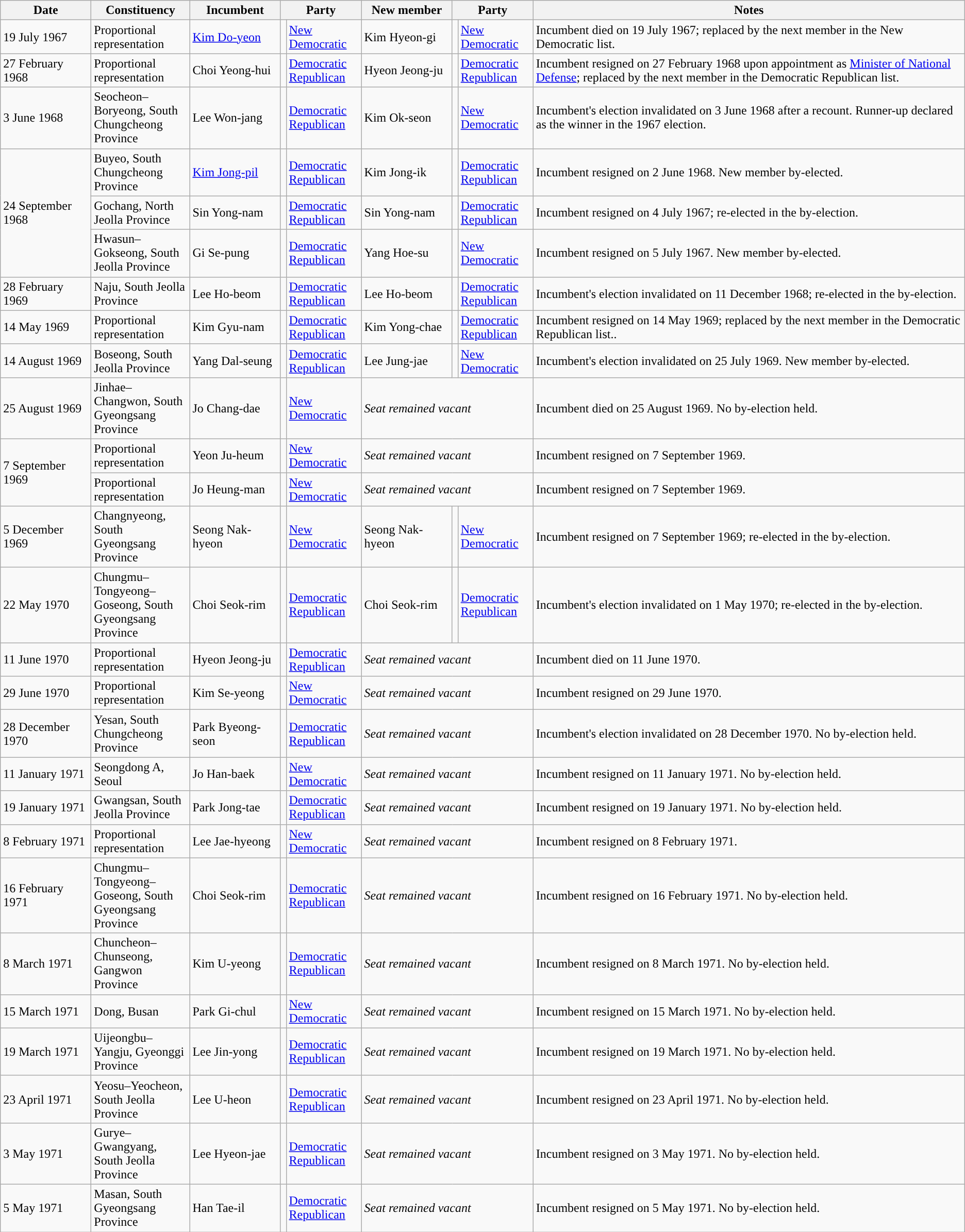<table class="wikitable sortable plainrowheaders">
<tr>
<th width="110px">Date</th>
<th width="120px">Constituency</th>
<th width="110px">Incumbent</th>
<th colspan="2">Party</th>
<th width="110px">New member</th>
<th colspan="2">Party</th>
<th class="unsortable">Notes</th>
</tr>
<tr>
<td>19 July 1967</td>
<td>Proportional representation</td>
<td><a href='#'>Kim Do-yeon</a></td>
<td></td>
<td width="90px"><a href='#'>New Democratic</a></td>
<td>Kim Hyeon-gi</td>
<td></td>
<td width="90px"><a href='#'>New Democratic</a></td>
<td>Incumbent died on 19 July 1967; replaced by the next member in the New Democratic list.</td>
</tr>
<tr>
<td>27 February 1968</td>
<td>Proportional representation</td>
<td>Choi Yeong-hui</td>
<td></td>
<td><a href='#'>Democratic Republican</a></td>
<td>Hyeon Jeong-ju</td>
<td></td>
<td><a href='#'>Democratic Republican</a></td>
<td>Incumbent resigned on 27 February 1968 upon appointment as <a href='#'>Minister of National Defense</a>; replaced by the next member in the Democratic Republican list.</td>
</tr>
<tr>
<td>3 June 1968</td>
<td>Seocheon–Boryeong, South Chungcheong Province</td>
<td>Lee Won-jang</td>
<td></td>
<td><a href='#'>Democratic Republican</a></td>
<td>Kim Ok-seon</td>
<td></td>
<td><a href='#'>New Democratic</a></td>
<td>Incumbent's election invalidated on 3 June 1968 after a recount. Runner-up declared as the winner in the 1967 election.</td>
</tr>
<tr>
<td rowspan="3">24 September 1968</td>
<td>Buyeo, South Chungcheong Province</td>
<td><a href='#'>Kim Jong-pil</a></td>
<td></td>
<td><a href='#'>Democratic Republican</a></td>
<td>Kim Jong-ik</td>
<td></td>
<td><a href='#'>Democratic Republican</a></td>
<td>Incumbent resigned on 2 June 1968. New member by-elected.</td>
</tr>
<tr>
<td>Gochang, North Jeolla Province</td>
<td>Sin Yong-nam</td>
<td></td>
<td><a href='#'>Democratic Republican</a></td>
<td>Sin Yong-nam</td>
<td></td>
<td><a href='#'>Democratic Republican</a></td>
<td>Incumbent resigned on 4 July 1967; re-elected in the by-election.</td>
</tr>
<tr>
<td>Hwasun–Gokseong, South Jeolla Province</td>
<td>Gi Se-pung</td>
<td></td>
<td><a href='#'>Democratic Republican</a></td>
<td>Yang Hoe-su</td>
<td></td>
<td><a href='#'>New Democratic</a></td>
<td>Incumbent resigned on 5 July 1967. New member by-elected.</td>
</tr>
<tr>
<td>28 February 1969</td>
<td>Naju, South Jeolla Province</td>
<td>Lee Ho-beom</td>
<td></td>
<td><a href='#'>Democratic Republican</a></td>
<td>Lee Ho-beom</td>
<td></td>
<td><a href='#'>Democratic Republican</a></td>
<td>Incumbent's election invalidated on 11 December 1968; re-elected in the by-election.</td>
</tr>
<tr>
<td>14 May 1969</td>
<td>Proportional representation</td>
<td>Kim Gyu-nam</td>
<td></td>
<td><a href='#'>Democratic Republican</a></td>
<td>Kim Yong-chae</td>
<td></td>
<td><a href='#'>Democratic Republican</a></td>
<td>Incumbent resigned on 14 May 1969; replaced by the next member in the Democratic Republican list..</td>
</tr>
<tr>
<td>14 August 1969</td>
<td>Boseong, South Jeolla Province</td>
<td>Yang Dal-seung</td>
<td></td>
<td><a href='#'>Democratic Republican</a></td>
<td>Lee Jung-jae</td>
<td></td>
<td><a href='#'>New Democratic</a></td>
<td>Incumbent's election invalidated on 25 July 1969. New member by-elected.</td>
</tr>
<tr>
<td>25 August 1969</td>
<td>Jinhae–Changwon, South Gyeongsang Province</td>
<td>Jo Chang-dae</td>
<td></td>
<td><a href='#'>New Democratic</a></td>
<td colspan="3"><em>Seat remained vacant</em></td>
<td>Incumbent died on 25 August 1969. No by-election held.</td>
</tr>
<tr>
<td rowspan="2">7 September 1969</td>
<td>Proportional representation</td>
<td>Yeon Ju-heum</td>
<td></td>
<td><a href='#'>New Democratic</a></td>
<td colspan="3"><em>Seat remained vacant</em></td>
<td>Incumbent resigned on 7 September 1969.</td>
</tr>
<tr>
<td>Proportional representation</td>
<td>Jo Heung-man</td>
<td></td>
<td><a href='#'>New Democratic</a></td>
<td colspan="3"><em>Seat remained vacant</em></td>
<td>Incumbent resigned on 7 September 1969.</td>
</tr>
<tr>
<td>5 December 1969</td>
<td>Changnyeong, South Gyeongsang Province</td>
<td>Seong Nak-hyeon</td>
<td></td>
<td><a href='#'>New Democratic</a></td>
<td>Seong Nak-hyeon</td>
<td></td>
<td><a href='#'>New Democratic</a></td>
<td>Incumbent resigned on 7 September 1969; re-elected in the by-election.</td>
</tr>
<tr>
<td>22 May 1970</td>
<td>Chungmu–Tongyeong–Goseong, South Gyeongsang Province</td>
<td>Choi Seok-rim</td>
<td></td>
<td><a href='#'>Democratic Republican</a></td>
<td>Choi Seok-rim</td>
<td></td>
<td><a href='#'>Democratic Republican</a></td>
<td>Incumbent's election invalidated on 1 May 1970; re-elected in the by-election.</td>
</tr>
<tr>
<td>11 June 1970</td>
<td>Proportional representation</td>
<td>Hyeon Jeong-ju</td>
<td></td>
<td><a href='#'>Democratic Republican</a></td>
<td colspan="3"><em>Seat remained vacant</em></td>
<td>Incumbent died on 11 June 1970.</td>
</tr>
<tr>
<td>29 June 1970</td>
<td>Proportional representation</td>
<td>Kim Se-yeong</td>
<td></td>
<td><a href='#'>New Democratic</a></td>
<td colspan="3"><em>Seat remained vacant</em></td>
<td>Incumbent resigned on 29 June 1970.</td>
</tr>
<tr>
<td>28 December 1970</td>
<td>Yesan, South Chungcheong Province</td>
<td>Park Byeong-seon</td>
<td></td>
<td><a href='#'>Democratic Republican</a></td>
<td colspan="3"><em>Seat remained vacant</em></td>
<td>Incumbent's election invalidated on 28 December 1970. No by-election held.</td>
</tr>
<tr>
<td>11 January 1971</td>
<td>Seongdong A, Seoul</td>
<td>Jo Han-baek</td>
<td></td>
<td><a href='#'>New Democratic</a></td>
<td colspan="3"><em>Seat remained vacant</em></td>
<td>Incumbent resigned on 11 January 1971. No by-election held.</td>
</tr>
<tr>
<td>19 January 1971</td>
<td>Gwangsan, South Jeolla Province</td>
<td>Park Jong-tae</td>
<td></td>
<td><a href='#'>Democratic Republican</a></td>
<td colspan="3"><em>Seat remained vacant</em></td>
<td>Incumbent resigned on 19 January 1971. No by-election held.</td>
</tr>
<tr>
<td>8 February 1971</td>
<td>Proportional representation</td>
<td>Lee Jae-hyeong</td>
<td></td>
<td><a href='#'>New Democratic</a></td>
<td colspan="3"><em>Seat remained vacant</em></td>
<td>Incumbent resigned on 8 February 1971.</td>
</tr>
<tr>
<td>16 February 1971</td>
<td>Chungmu–Tongyeong–Goseong, South Gyeongsang Province</td>
<td>Choi Seok-rim</td>
<td></td>
<td><a href='#'>Democratic Republican</a></td>
<td colspan="3"><em>Seat remained vacant</em></td>
<td>Incumbent resigned on 16 February 1971. No by-election held.</td>
</tr>
<tr>
<td>8 March 1971</td>
<td>Chuncheon–Chunseong, Gangwon Province</td>
<td>Kim U-yeong</td>
<td></td>
<td><a href='#'>Democratic Republican</a></td>
<td colspan="3"><em>Seat remained vacant</em></td>
<td>Incumbent resigned on 8 March 1971. No by-election held.</td>
</tr>
<tr>
<td>15 March 1971</td>
<td>Dong, Busan</td>
<td>Park Gi-chul</td>
<td></td>
<td><a href='#'>New Democratic</a></td>
<td colspan="3"><em>Seat remained vacant</em></td>
<td>Incumbent resigned on 15 March 1971. No by-election held.</td>
</tr>
<tr>
<td>19 March 1971</td>
<td>Uijeongbu–Yangju, Gyeonggi Province</td>
<td>Lee Jin-yong</td>
<td></td>
<td><a href='#'>Democratic Republican</a></td>
<td colspan="3"><em>Seat remained vacant</em></td>
<td>Incumbent resigned on 19 March 1971. No by-election held.</td>
</tr>
<tr>
<td>23 April 1971</td>
<td>Yeosu–Yeocheon, South Jeolla Province</td>
<td>Lee U-heon</td>
<td></td>
<td><a href='#'>Democratic Republican</a></td>
<td colspan="3"><em>Seat remained vacant</em></td>
<td>Incumbent resigned on 23 April 1971. No by-election held.</td>
</tr>
<tr>
<td>3 May 1971</td>
<td>Gurye–Gwangyang, South Jeolla Province</td>
<td>Lee Hyeon-jae</td>
<td></td>
<td><a href='#'>Democratic Republican</a></td>
<td colspan="3"><em>Seat remained vacant</em></td>
<td>Incumbent resigned on 3 May 1971. No by-election held.</td>
</tr>
<tr>
<td>5 May 1971</td>
<td>Masan, South Gyeongsang Province</td>
<td>Han Tae-il</td>
<td></td>
<td><a href='#'>Democratic Republican</a></td>
<td colspan="3"><em>Seat remained vacant</em></td>
<td>Incumbent resigned on 5 May 1971. No by-election held.</td>
</tr>
</table>
